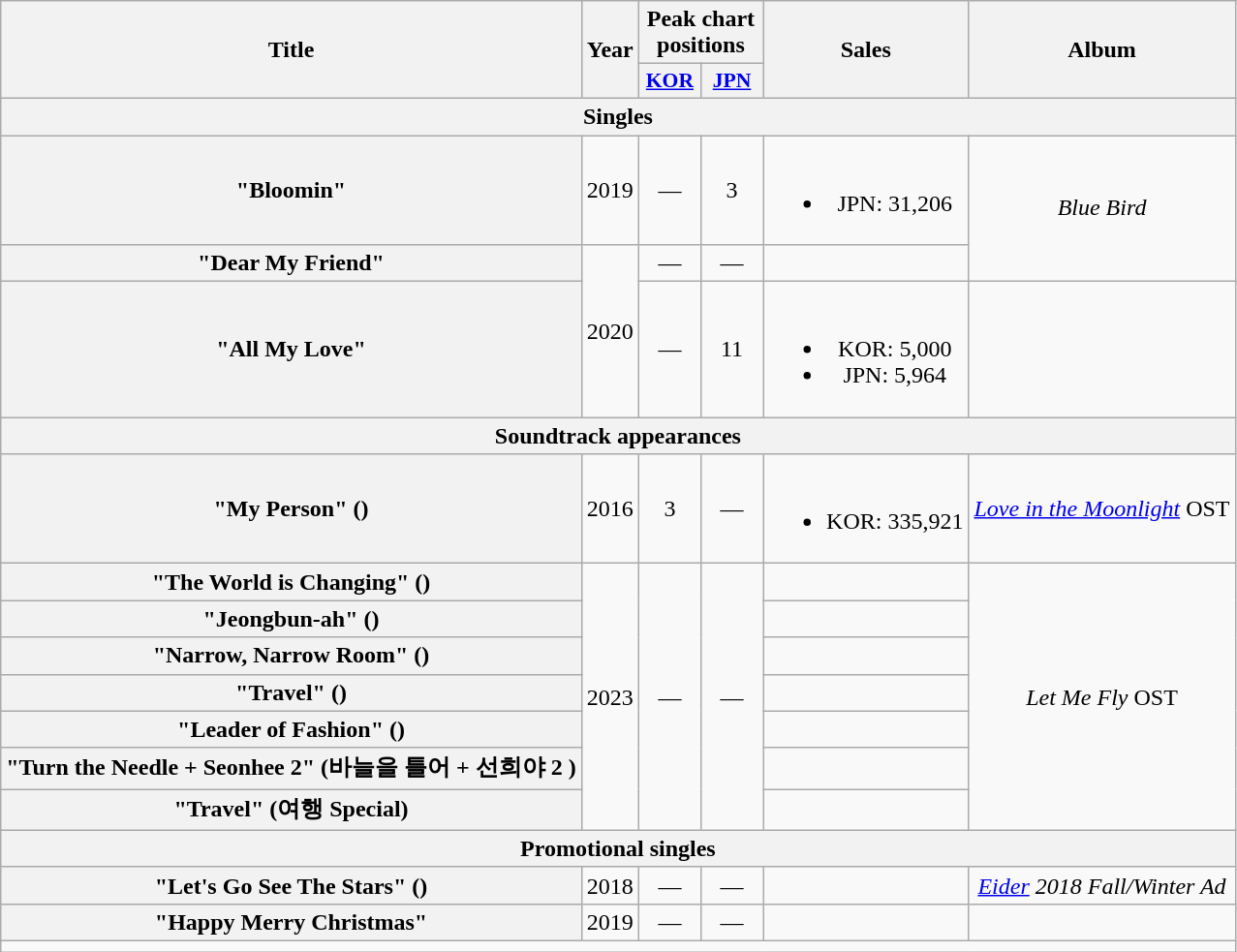<table class="wikitable plainrowheaders" style="text-align:center">
<tr>
<th scope="col" rowspan="2">Title</th>
<th scope="col" rowspan="2">Year</th>
<th scope="col" colspan="2">Peak chart positions</th>
<th scope="col" rowspan="2">Sales</th>
<th scope="col" rowspan="2">Album</th>
</tr>
<tr>
<th scope="col" style="width:2.5em;font-size:90%"><a href='#'>KOR</a><br></th>
<th scope="col" style="width:2.5em;font-size:90%"><a href='#'>JPN</a><br></th>
</tr>
<tr>
<th colspan="6">Singles</th>
</tr>
<tr>
<th scope="row">"Bloomin"</th>
<td>2019</td>
<td>—</td>
<td>3</td>
<td><br><ul><li>JPN: 31,206 </li></ul></td>
<td rowspan="2"><em>Blue Bird</em></td>
</tr>
<tr>
<th scope="row">"Dear My Friend"</th>
<td rowspan="2">2020</td>
<td>—</td>
<td>—</td>
<td></td>
</tr>
<tr>
<th scope="row">"All My Love"</th>
<td>—</td>
<td>11</td>
<td><br><ul><li>KOR: 5,000 </li><li>JPN: 5,964 </li></ul></td>
<td></td>
</tr>
<tr>
<th colspan="6">Soundtrack appearances</th>
</tr>
<tr>
<th scope="row">"My Person" ()</th>
<td>2016</td>
<td>3</td>
<td>—</td>
<td><br><ul><li>KOR: 335,921 </li></ul></td>
<td><em><a href='#'>Love in the Moonlight</a></em> OST</td>
</tr>
<tr>
<th scope="row">"The World is Changing" ()</th>
<td rowspan="7">2023</td>
<td rowspan="7">—</td>
<td rowspan="7">—</td>
<td></td>
<td rowspan="7"><em>Let Me Fly</em> OST</td>
</tr>
<tr>
<th scope="row">"Jeongbun-ah" ()</th>
<td></td>
</tr>
<tr>
<th scope="row">"Narrow, Narrow Room" ()</th>
<td></td>
</tr>
<tr>
<th scope="row">"Travel" ()</th>
<td></td>
</tr>
<tr>
<th scope="row">"Leader of Fashion" ()</th>
<td></td>
</tr>
<tr>
<th scope="row">"Turn the Needle + Seonhee 2" (바늘을 틀어 + 선희야 2 )</th>
<td></td>
</tr>
<tr>
<th scope="row">"Travel" (여행 Special)</th>
<td></td>
</tr>
<tr>
<th colspan="6">Promotional singles</th>
</tr>
<tr>
<th scope="row">"Let's Go See The Stars" ()</th>
<td>2018</td>
<td>—</td>
<td>—</td>
<td></td>
<td><em><a href='#'>Eider</a> 2018 Fall/Winter Ad</em></td>
</tr>
<tr>
<th scope="row">"Happy Merry Christmas"</th>
<td>2019</td>
<td>—</td>
<td>—</td>
<td></td>
<td></td>
</tr>
<tr>
<td colspan="6"></td>
</tr>
</table>
